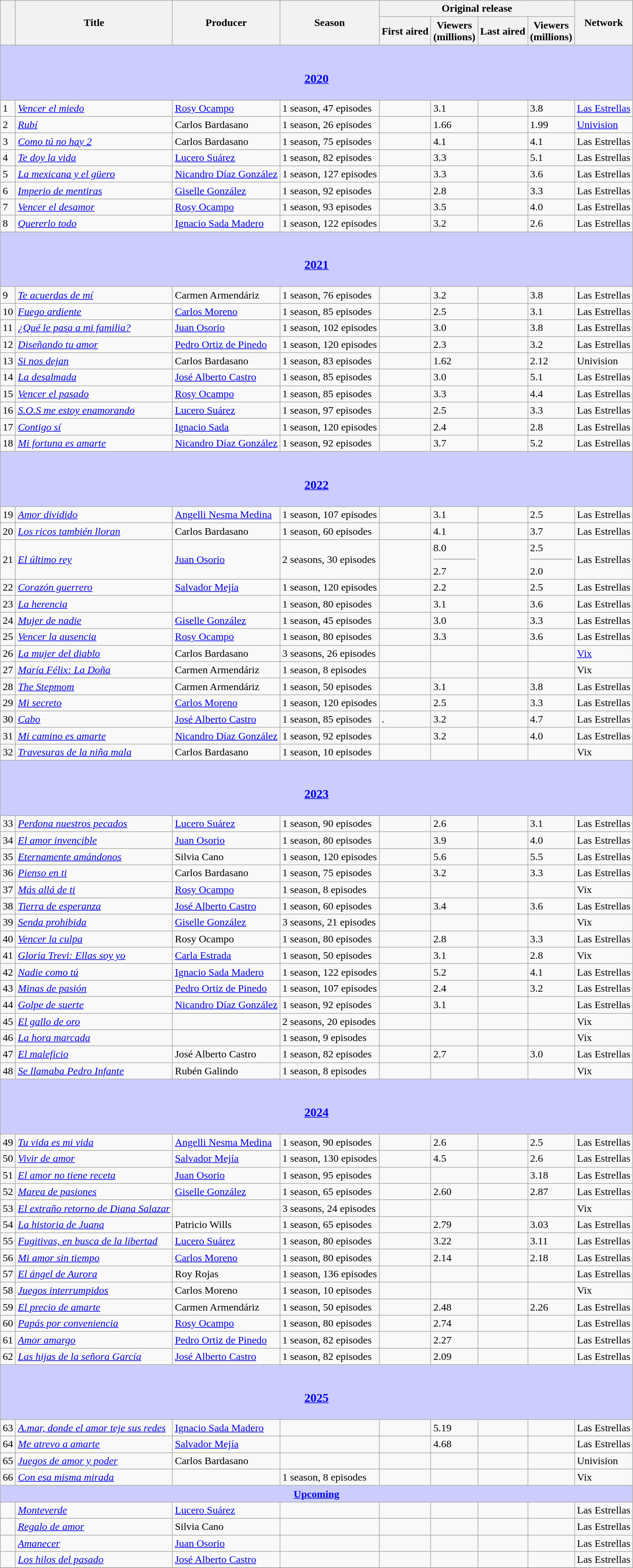<table class="wikitable sortable">
<tr>
<th rowspan="2"></th>
<th rowspan="2">Title</th>
<th rowspan="2">Producer</th>
<th rowspan="2">Season</th>
<th colspan="4">Original release</th>
<th rowspan="2">Network</th>
</tr>
<tr>
<th>First aired</th>
<th>Viewers<br>(millions)</th>
<th>Last aired</th>
<th>Viewers<br>(millions)</th>
</tr>
<tr>
<th colspan=10 style="background:#ccccff;"><br><h3><a href='#'>2020</a></h3></th>
</tr>
<tr>
<td>1</td>
<td><em><a href='#'>Vencer el miedo</a></em></td>
<td><a href='#'>Rosy Ocampo</a></td>
<td>1 season, 47 episodes</td>
<td></td>
<td>3.1</td>
<td></td>
<td>3.8</td>
<td><a href='#'>Las Estrellas</a></td>
</tr>
<tr>
<td>2</td>
<td><em><a href='#'>Rubí</a></em></td>
<td>Carlos Bardasano</td>
<td>1 season, 26 episodes</td>
<td></td>
<td>1.66</td>
<td></td>
<td>1.99</td>
<td><a href='#'>Univision</a></td>
</tr>
<tr>
<td>3</td>
<td><em><a href='#'>Como tú no hay 2</a></em></td>
<td>Carlos Bardasano</td>
<td>1 season, 75 episodes</td>
<td></td>
<td>4.1</td>
<td></td>
<td>4.1</td>
<td>Las Estrellas</td>
</tr>
<tr>
<td>4</td>
<td><em><a href='#'>Te doy la vida</a></em></td>
<td><a href='#'>Lucero Suárez</a></td>
<td>1 season, 82 episodes</td>
<td></td>
<td>3.3</td>
<td></td>
<td>5.1</td>
<td>Las Estrellas</td>
</tr>
<tr>
<td>5</td>
<td><em><a href='#'>La mexicana y el güero</a></em></td>
<td><a href='#'>Nicandro Díaz González</a></td>
<td>1 season, 127 episodes</td>
<td></td>
<td>3.3</td>
<td></td>
<td>3.6</td>
<td>Las Estrellas</td>
</tr>
<tr>
<td>6</td>
<td><em><a href='#'>Imperio de mentiras</a></em></td>
<td><a href='#'>Giselle González</a></td>
<td>1 season, 92 episodes</td>
<td></td>
<td>2.8</td>
<td></td>
<td>3.3</td>
<td>Las Estrellas</td>
</tr>
<tr>
<td>7</td>
<td><em><a href='#'>Vencer el desamor</a></em></td>
<td><a href='#'>Rosy Ocampo</a></td>
<td>1 season, 93 episodes</td>
<td></td>
<td>3.5</td>
<td></td>
<td>4.0</td>
<td>Las Estrellas</td>
</tr>
<tr>
<td>8</td>
<td><em><a href='#'>Quererlo todo</a></em></td>
<td><a href='#'>Ignacio Sada Madero</a></td>
<td>1 season, 122 episodes</td>
<td></td>
<td>3.2</td>
<td></td>
<td>2.6</td>
<td>Las Estrellas</td>
</tr>
<tr>
<th colspan=10 style="background:#ccccff;"><br><h3><a href='#'>2021</a></h3></th>
</tr>
<tr>
<td>9</td>
<td><em><a href='#'>Te acuerdas de mí</a></em></td>
<td>Carmen Armendáriz</td>
<td>1 season, 76 episodes</td>
<td></td>
<td>3.2</td>
<td></td>
<td>3.8</td>
<td>Las Estrellas</td>
</tr>
<tr>
<td>10</td>
<td><em><a href='#'>Fuego ardiente</a></em></td>
<td><a href='#'>Carlos Moreno</a></td>
<td>1 season, 85 episodes</td>
<td></td>
<td>2.5</td>
<td></td>
<td>3.1</td>
<td>Las Estrellas</td>
</tr>
<tr>
<td>11</td>
<td><em><a href='#'>¿Qué le pasa a mi familia?</a></em></td>
<td><a href='#'>Juan Osorio</a></td>
<td>1 season, 102 episodes</td>
<td></td>
<td>3.0</td>
<td></td>
<td>3.8</td>
<td>Las Estrellas</td>
</tr>
<tr>
<td>12</td>
<td><em><a href='#'>Diseñando tu amor</a></em></td>
<td><a href='#'>Pedro Ortiz de Pinedo</a></td>
<td>1 season, 120 episodes</td>
<td></td>
<td>2.3</td>
<td></td>
<td>3.2</td>
<td>Las Estrellas</td>
</tr>
<tr>
<td>13</td>
<td><em><a href='#'>Si nos dejan</a></em></td>
<td>Carlos Bardasano</td>
<td>1 season, 83 episodes</td>
<td></td>
<td>1.62</td>
<td></td>
<td>2.12</td>
<td>Univision</td>
</tr>
<tr>
<td>14</td>
<td><em><a href='#'>La desalmada</a></em></td>
<td><a href='#'>José Alberto Castro</a></td>
<td>1 season, 85 episodes</td>
<td></td>
<td>3.0</td>
<td></td>
<td>5.1</td>
<td>Las Estrellas</td>
</tr>
<tr>
<td>15</td>
<td><em><a href='#'>Vencer el pasado</a></em></td>
<td><a href='#'>Rosy Ocampo</a></td>
<td>1 season, 85 episodes</td>
<td></td>
<td>3.3</td>
<td></td>
<td>4.4</td>
<td>Las Estrellas</td>
</tr>
<tr>
<td>16</td>
<td><em><a href='#'>S.O.S me estoy enamorando</a></em></td>
<td><a href='#'>Lucero Suárez</a></td>
<td>1 season, 97 episodes</td>
<td></td>
<td>2.5</td>
<td></td>
<td>3.3</td>
<td>Las Estrellas</td>
</tr>
<tr>
<td>17</td>
<td><em><a href='#'>Contigo sí</a></em></td>
<td><a href='#'>Ignacio Sada</a></td>
<td>1 season, 120 episodes</td>
<td></td>
<td>2.4</td>
<td></td>
<td>2.8</td>
<td>Las Estrellas</td>
</tr>
<tr>
<td>18</td>
<td><em><a href='#'>Mi fortuna es amarte</a></em></td>
<td><a href='#'>Nicandro Díaz González</a></td>
<td>1 season, 92 episodes</td>
<td></td>
<td>3.7</td>
<td></td>
<td>5.2</td>
<td>Las Estrellas</td>
</tr>
<tr>
<th colspan=10 style="background:#ccccff;"><br><h3><a href='#'>2022</a></h3></th>
</tr>
<tr>
<td>19</td>
<td><em><a href='#'>Amor dividido</a></em></td>
<td><a href='#'>Angelli Nesma Medina</a></td>
<td>1 season, 107 episodes</td>
<td></td>
<td>3.1</td>
<td></td>
<td>2.5</td>
<td>Las Estrellas</td>
</tr>
<tr>
<td>20</td>
<td><em><a href='#'>Los ricos también lloran</a></em></td>
<td>Carlos Bardasano</td>
<td>1 season, 60 episodes</td>
<td></td>
<td>4.1</td>
<td></td>
<td>3.7</td>
<td>Las Estrellas</td>
</tr>
<tr>
<td>21</td>
<td><em><a href='#'>El último rey</a></em></td>
<td><a href='#'>Juan Osorio</a></td>
<td>2 seasons, 30 episodes</td>
<td></td>
<td>8.0 <hr>2.7 </td>
<td></td>
<td>2.5 <hr>2.0 </td>
<td>Las Estrellas</td>
</tr>
<tr>
<td>22</td>
<td><em><a href='#'>Corazón guerrero</a></em></td>
<td><a href='#'>Salvador Mejía</a></td>
<td>1 season, 120 episodes</td>
<td></td>
<td>2.2</td>
<td></td>
<td>2.5</td>
<td>Las Estrellas</td>
</tr>
<tr>
<td>23</td>
<td><em><a href='#'>La herencia</a></em></td>
<td></td>
<td>1 season, 80 episodes</td>
<td></td>
<td>3.1</td>
<td></td>
<td>3.6</td>
<td>Las Estrellas</td>
</tr>
<tr>
<td>24</td>
<td><em><a href='#'>Mujer de nadie</a></em></td>
<td><a href='#'>Giselle González</a></td>
<td>1 season, 45 episodes</td>
<td></td>
<td>3.0</td>
<td></td>
<td>3.3</td>
<td>Las Estrellas</td>
</tr>
<tr>
<td>25</td>
<td><em><a href='#'>Vencer la ausencia</a></em></td>
<td><a href='#'>Rosy Ocampo</a></td>
<td>1 season, 80 episodes</td>
<td></td>
<td>3.3</td>
<td></td>
<td>3.6</td>
<td>Las Estrellas</td>
</tr>
<tr>
<td>26</td>
<td><em><a href='#'>La mujer del diablo</a></em></td>
<td>Carlos Bardasano</td>
<td>3 seasons, 26 episodes</td>
<td></td>
<td></td>
<td></td>
<td></td>
<td><a href='#'>Vix</a></td>
</tr>
<tr>
<td>27</td>
<td><em><a href='#'>María Félix: La Doña</a></em></td>
<td>Carmen Armendáriz</td>
<td>1 season, 8 episodes</td>
<td></td>
<td></td>
<td></td>
<td></td>
<td>Vix</td>
</tr>
<tr>
<td>28</td>
<td><em><a href='#'>The Stepmom</a></em></td>
<td>Carmen Armendáriz</td>
<td>1 season, 50 episodes</td>
<td></td>
<td>3.1</td>
<td></td>
<td>3.8</td>
<td>Las Estrellas</td>
</tr>
<tr>
<td>29</td>
<td><em><a href='#'>Mi secreto</a></em></td>
<td><a href='#'>Carlos Moreno</a></td>
<td>1 season, 120 episodes</td>
<td></td>
<td>2.5</td>
<td></td>
<td>3.3</td>
<td>Las Estrellas</td>
</tr>
<tr>
<td>30</td>
<td><em><a href='#'>Cabo</a></em></td>
<td><a href='#'>José Alberto Castro</a></td>
<td>1 season, 85 episodes</td>
<td>.</td>
<td>3.2</td>
<td></td>
<td>4.7</td>
<td>Las Estrellas</td>
</tr>
<tr>
<td>31</td>
<td><em><a href='#'>Mi camino es amarte</a></em></td>
<td><a href='#'>Nicandro Díaz González</a></td>
<td>1 season, 92 episodes</td>
<td></td>
<td>3.2</td>
<td></td>
<td>4.0</td>
<td>Las Estrellas</td>
</tr>
<tr>
<td>32</td>
<td><em><a href='#'>Travesuras de la niña mala</a></em></td>
<td>Carlos Bardasano</td>
<td>1 season, 10 episodes</td>
<td></td>
<td></td>
<td></td>
<td></td>
<td>Vix</td>
</tr>
<tr>
<th colspan=10 style="background:#ccccff;"><br><h3><a href='#'>2023</a></h3></th>
</tr>
<tr>
<td>33</td>
<td><em><a href='#'>Perdona nuestros pecados</a></em></td>
<td><a href='#'>Lucero Suárez</a></td>
<td>1 season, 90 episodes</td>
<td></td>
<td>2.6</td>
<td></td>
<td>3.1</td>
<td>Las Estrellas</td>
</tr>
<tr>
<td>34</td>
<td><em><a href='#'>El amor invencible</a></em></td>
<td><a href='#'>Juan Osorio</a></td>
<td>1 season, 80 episodes</td>
<td></td>
<td>3.9</td>
<td></td>
<td>4.0</td>
<td>Las Estrellas</td>
</tr>
<tr>
<td>35</td>
<td><em><a href='#'>Eternamente amándonos</a></em></td>
<td>Silvia Cano</td>
<td>1 season, 120 episodes</td>
<td></td>
<td>5.6</td>
<td></td>
<td>5.5</td>
<td>Las Estrellas</td>
</tr>
<tr>
<td>36</td>
<td><em><a href='#'>Pienso en ti</a></em></td>
<td>Carlos Bardasano</td>
<td>1 season, 75 episodes</td>
<td></td>
<td>3.2</td>
<td></td>
<td>3.3</td>
<td>Las Estrellas</td>
</tr>
<tr>
<td>37</td>
<td><em><a href='#'>Más allá de ti</a></em></td>
<td><a href='#'>Rosy Ocampo</a></td>
<td>1 season, 8 episodes</td>
<td></td>
<td></td>
<td></td>
<td></td>
<td>Vix</td>
</tr>
<tr>
<td>38</td>
<td><em><a href='#'>Tierra de esperanza</a></em></td>
<td><a href='#'>José Alberto Castro</a></td>
<td>1 season, 60 episodes</td>
<td></td>
<td>3.4</td>
<td></td>
<td>3.6</td>
<td>Las Estrellas</td>
</tr>
<tr>
<td>39</td>
<td><em><a href='#'>Senda prohibida</a></em></td>
<td><a href='#'>Giselle González</a></td>
<td>3 seasons, 21 episodes</td>
<td></td>
<td></td>
<td></td>
<td></td>
<td>Vix</td>
</tr>
<tr>
<td>40</td>
<td><em><a href='#'>Vencer la culpa</a></em></td>
<td>Rosy Ocampo</td>
<td>1 season, 80 episodes</td>
<td></td>
<td>2.8</td>
<td></td>
<td>3.3</td>
<td>Las Estrellas</td>
</tr>
<tr>
<td>41</td>
<td><em><a href='#'>Gloria Trevi: Ellas soy yo</a></em></td>
<td><a href='#'>Carla Estrada</a></td>
<td>1 season, 50 episodes</td>
<td></td>
<td>3.1</td>
<td></td>
<td>2.8</td>
<td>Vix</td>
</tr>
<tr>
<td>42</td>
<td><em><a href='#'>Nadie como tú</a></em></td>
<td><a href='#'>Ignacio Sada Madero</a></td>
<td>1 season, 122 episodes</td>
<td></td>
<td>5.2</td>
<td></td>
<td>4.1</td>
<td>Las Estrellas</td>
</tr>
<tr>
<td>43</td>
<td><em><a href='#'>Minas de pasión</a></em></td>
<td><a href='#'>Pedro Ortiz de Pinedo</a></td>
<td>1 season, 107 episodes</td>
<td></td>
<td>2.4</td>
<td></td>
<td>3.2</td>
<td>Las Estrellas</td>
</tr>
<tr>
<td>44</td>
<td><em><a href='#'>Golpe de suerte</a></em></td>
<td><a href='#'>Nicandro Díaz González</a></td>
<td>1 season, 92 episodes</td>
<td></td>
<td>3.1</td>
<td></td>
<td></td>
<td>Las Estrellas</td>
</tr>
<tr>
<td>45</td>
<td><em><a href='#'>El gallo de oro</a></em></td>
<td></td>
<td>2 seasons, 20 episodes</td>
<td></td>
<td></td>
<td></td>
<td></td>
<td>Vix</td>
</tr>
<tr>
<td>46</td>
<td><em><a href='#'>La hora marcada</a></em></td>
<td></td>
<td>1 season, 9 episodes</td>
<td></td>
<td></td>
<td></td>
<td></td>
<td>Vix</td>
</tr>
<tr>
<td>47</td>
<td><em><a href='#'>El maleficio</a></em></td>
<td>José Alberto Castro</td>
<td>1 season, 82 episodes</td>
<td></td>
<td>2.7</td>
<td></td>
<td>3.0</td>
<td>Las Estrellas</td>
</tr>
<tr>
<td>48</td>
<td><em><a href='#'>Se llamaba Pedro Infante</a></em></td>
<td>Rubén Galindo</td>
<td>1 season, 8 episodes</td>
<td></td>
<td></td>
<td></td>
<td></td>
<td>Vix</td>
</tr>
<tr>
<th colspan=10 style="background:#ccccff;"><br><h3><a href='#'>2024</a></h3></th>
</tr>
<tr>
<td>49</td>
<td><em><a href='#'>Tu vida es mi vida</a></em></td>
<td><a href='#'>Angelli Nesma Medina</a></td>
<td>1 season, 90 episodes</td>
<td></td>
<td>2.6</td>
<td></td>
<td>2.5</td>
<td>Las Estrellas</td>
</tr>
<tr>
<td>50</td>
<td><em><a href='#'>Vivir de amor</a></em></td>
<td><a href='#'>Salvador Mejía</a></td>
<td>1 season, 130 episodes</td>
<td></td>
<td>4.5</td>
<td></td>
<td>2.6</td>
<td>Las Estrellas</td>
</tr>
<tr>
<td>51</td>
<td><em><a href='#'>El amor no tiene receta</a></em></td>
<td><a href='#'>Juan Osorio</a></td>
<td>1 season, 95 episodes</td>
<td></td>
<td></td>
<td></td>
<td>3.18</td>
<td>Las Estrellas</td>
</tr>
<tr>
<td>52</td>
<td><em><a href='#'>Marea de pasiones</a></em></td>
<td><a href='#'>Giselle González</a></td>
<td>1 season, 65 episodes</td>
<td></td>
<td>2.60</td>
<td></td>
<td>2.87</td>
<td>Las Estrellas</td>
</tr>
<tr>
<td>53</td>
<td><em><a href='#'>El extraño retorno de Diana Salazar</a></em></td>
<td></td>
<td>3 seasons, 24 episodes</td>
<td></td>
<td></td>
<td></td>
<td></td>
<td>Vix</td>
</tr>
<tr>
<td>54</td>
<td><em><a href='#'>La historia de Juana</a></em></td>
<td>Patricio Wills</td>
<td>1 season, 65 episodes</td>
<td></td>
<td>2.79</td>
<td></td>
<td>3.03</td>
<td>Las Estrellas</td>
</tr>
<tr>
<td>55</td>
<td><em><a href='#'>Fugitivas, en busca de la libertad</a></em></td>
<td><a href='#'>Lucero Suárez</a></td>
<td>1 season, 80 episodes</td>
<td></td>
<td>3.22</td>
<td></td>
<td>3.11</td>
<td>Las Estrellas</td>
</tr>
<tr>
<td>56</td>
<td><em><a href='#'>Mi amor sin tiempo</a></em></td>
<td><a href='#'>Carlos Moreno</a></td>
<td>1 season, 80 episodes</td>
<td></td>
<td>2.14</td>
<td></td>
<td>2.18</td>
<td>Las Estrellas</td>
</tr>
<tr>
<td>57</td>
<td><em><a href='#'>El ángel de Aurora</a></em></td>
<td>Roy Rojas</td>
<td>1 season, 136 episodes</td>
<td></td>
<td></td>
<td></td>
<td></td>
<td>Las Estrellas</td>
</tr>
<tr>
<td>58</td>
<td><em><a href='#'>Juegos interrumpidos</a></em></td>
<td>Carlos Moreno</td>
<td>1 season, 10 episodes</td>
<td></td>
<td></td>
<td></td>
<td></td>
<td>Vix</td>
</tr>
<tr>
<td>59</td>
<td><em><a href='#'>El precio de amarte</a></em></td>
<td>Carmen Armendáriz</td>
<td>1 season, 50 episodes</td>
<td></td>
<td>2.48</td>
<td></td>
<td>2.26</td>
<td>Las Estrellas</td>
</tr>
<tr>
<td>60</td>
<td><em><a href='#'>Papás por conveniencia</a></em></td>
<td><a href='#'>Rosy Ocampo</a></td>
<td>1 season, 80 episodes</td>
<td></td>
<td>2.74 </td>
<td></td>
<td></td>
<td>Las Estrellas</td>
</tr>
<tr>
<td>61</td>
<td><em><a href='#'>Amor amargo</a></em></td>
<td><a href='#'>Pedro Ortiz de Pinedo</a></td>
<td>1 season, 82 episodes</td>
<td></td>
<td>2.27</td>
<td></td>
<td></td>
<td>Las Estrellas</td>
</tr>
<tr>
<td>62</td>
<td><em><a href='#'>Las hijas de la señora García</a></em></td>
<td><a href='#'>José Alberto Castro</a></td>
<td>1 season, 82 episodes</td>
<td></td>
<td>2.09</td>
<td></td>
<td></td>
<td>Las Estrellas</td>
</tr>
<tr>
<th colspan=10 style="background:#ccccff;"><br><h3><a href='#'>2025</a></h3></th>
</tr>
<tr>
<td>63</td>
<td><em><a href='#'>A.mar, donde el amor teje sus redes</a></em></td>
<td><a href='#'>Ignacio Sada Madero</a></td>
<td></td>
<td></td>
<td>5.19</td>
<td></td>
<td></td>
<td>Las Estrellas</td>
</tr>
<tr>
<td>64</td>
<td><em><a href='#'>Me atrevo a amarte</a></em></td>
<td><a href='#'>Salvador Mejía</a></td>
<td></td>
<td></td>
<td>4.68</td>
<td></td>
<td></td>
<td>Las Estrellas</td>
</tr>
<tr>
<td>65</td>
<td><em><a href='#'>Juegos de amor y poder</a></em></td>
<td>Carlos Bardasano</td>
<td></td>
<td></td>
<td></td>
<td></td>
<td></td>
<td>Univision</td>
</tr>
<tr>
<td>66</td>
<td><em><a href='#'>Con esa misma mirada</a></em></td>
<td></td>
<td>1 season, 8 episodes</td>
<td></td>
<td></td>
<td></td>
<td></td>
<td>Vix</td>
</tr>
<tr>
<th colspan=10 style="background:#ccccff;"><a href='#'>Upcoming</a></th>
</tr>
<tr>
<td></td>
<td><em><a href='#'>Monteverde</a></em></td>
<td><a href='#'>Lucero Suárez</a></td>
<td></td>
<td></td>
<td></td>
<td></td>
<td></td>
<td>Las Estrellas</td>
</tr>
<tr>
<td></td>
<td><em><a href='#'>Regalo de amor</a></em></td>
<td>Silvia Cano</td>
<td></td>
<td></td>
<td></td>
<td></td>
<td></td>
<td>Las Estrellas</td>
</tr>
<tr>
<td></td>
<td><em><a href='#'>Amanecer</a></em></td>
<td><a href='#'>Juan Osorio</a></td>
<td></td>
<td></td>
<td></td>
<td></td>
<td></td>
<td>Las Estrellas</td>
</tr>
<tr>
<td></td>
<td><em><a href='#'>Los hilos del pasado</a></em></td>
<td><a href='#'>José Alberto Castro</a></td>
<td></td>
<td></td>
<td></td>
<td></td>
<td></td>
<td>Las Estrellas</td>
</tr>
<tr>
</tr>
</table>
